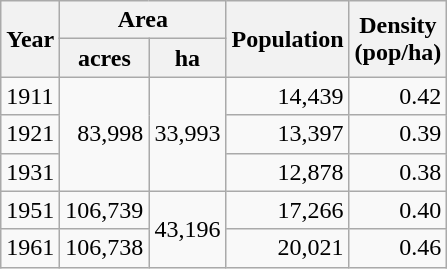<table class="wikitable">
<tr>
<th rowspan="2">Year</th>
<th colspan="2">Area</th>
<th rowspan="2">Population<br></th>
<th rowspan="2">Density<br>(pop/ha)</th>
</tr>
<tr>
<th>acres</th>
<th>ha</th>
</tr>
<tr>
<td>1911</td>
<td style="text-align:right;" rowspan="3">83,998</td>
<td style="text-align:right;" rowspan="3">33,993</td>
<td style="text-align:right;">14,439</td>
<td style="text-align:right;">0.42</td>
</tr>
<tr>
<td>1921</td>
<td style="text-align:right;">13,397</td>
<td style="text-align:right;">0.39</td>
</tr>
<tr>
<td>1931</td>
<td style="text-align:right;">12,878</td>
<td style="text-align:right;">0.38</td>
</tr>
<tr>
<td>1951</td>
<td style="text-align:right;">106,739</td>
<td style="text-align:right;" rowspan="2">43,196</td>
<td style="text-align:right;">17,266</td>
<td style="text-align:right;">0.40</td>
</tr>
<tr>
<td>1961</td>
<td style="text-align:right;">106,738</td>
<td style="text-align:right;">20,021</td>
<td style="text-align:right;">0.46</td>
</tr>
</table>
